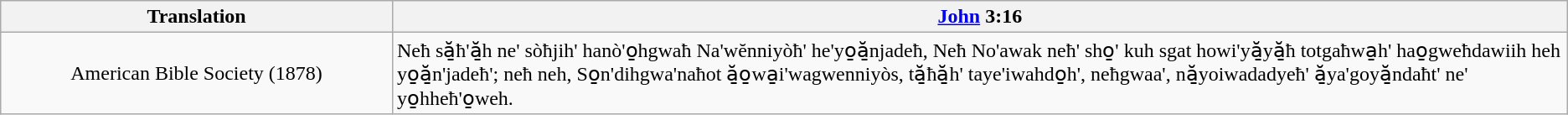<table class="wikitable">
<tr>
<th style="width:25%;">Translation</th>
<th><a href='#'>John</a> 3:16</th>
</tr>
<tr>
<td style="text-align:center;">American Bible Society (1878)</td>
<td>Neħ să̱ħ'ă̱h ne' sòħjih' hanò'o̱hgwaħ Na'wĕnniyòħ' he'yo̱ă̱njadeħ, Neħ No'awak neħ' sho̱' kuh sgat howi'yă̱yă̱ħ totgaħwa̱h' hao̱gweħdawiih heh yo̱ă̱n'jadeħ'; neħ neh, So̱n'dihgwa'naħot ă̱o̱wa̱i'wagwenniyòs, tă̱ħă̱h' taye'iwahdo̱h', neħgwaa', nă̱yoiwadadyeħ' ă̱ya'goyă̱ndaħt' ne' yo̱hheħ'o̱weh.</td>
</tr>
</table>
